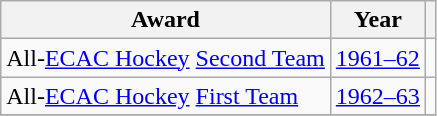<table class="wikitable">
<tr>
<th>Award</th>
<th>Year</th>
<th></th>
</tr>
<tr>
<td>All-<a href='#'>ECAC Hockey</a> <a href='#'>Second Team</a></td>
<td><a href='#'>1961–62</a></td>
<td></td>
</tr>
<tr>
<td>All-<a href='#'>ECAC Hockey</a> <a href='#'>First Team</a></td>
<td><a href='#'>1962–63</a></td>
<td></td>
</tr>
<tr>
</tr>
</table>
